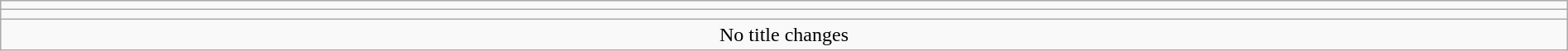<table class="wikitable" style="text-align:center; width:100%;">
<tr>
<td colspan="5"></td>
</tr>
<tr>
<td colspan="5"><strong></strong></td>
</tr>
<tr>
<td colspan="5">No title changes</td>
</tr>
</table>
